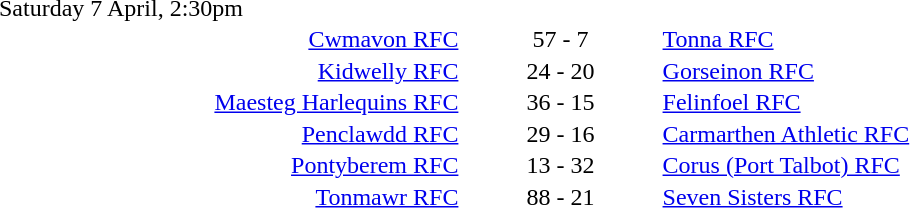<table style="width:70%;" cellspacing="1">
<tr>
<th width=35%></th>
<th width=15%></th>
<th></th>
</tr>
<tr>
<td>Saturday 7 April, 2:30pm</td>
</tr>
<tr>
<td align=right><a href='#'>Cwmavon RFC</a></td>
<td align=center>57 -  7</td>
<td><a href='#'>Tonna RFC</a></td>
</tr>
<tr>
<td align=right><a href='#'>Kidwelly RFC</a></td>
<td align=center>24 - 20</td>
<td><a href='#'>Gorseinon RFC</a></td>
</tr>
<tr>
<td align=right><a href='#'>Maesteg Harlequins RFC</a></td>
<td align=center>36 - 15</td>
<td><a href='#'>Felinfoel RFC</a></td>
</tr>
<tr>
<td align=right><a href='#'>Penclawdd RFC</a></td>
<td align=center>29 - 16</td>
<td><a href='#'>Carmarthen Athletic RFC</a></td>
</tr>
<tr>
<td align=right><a href='#'>Pontyberem RFC</a></td>
<td align=center>13 - 32</td>
<td><a href='#'>Corus (Port Talbot) RFC</a></td>
</tr>
<tr>
<td align=right><a href='#'>Tonmawr RFC</a></td>
<td align=center>88 - 21</td>
<td><a href='#'>Seven Sisters RFC</a></td>
</tr>
</table>
